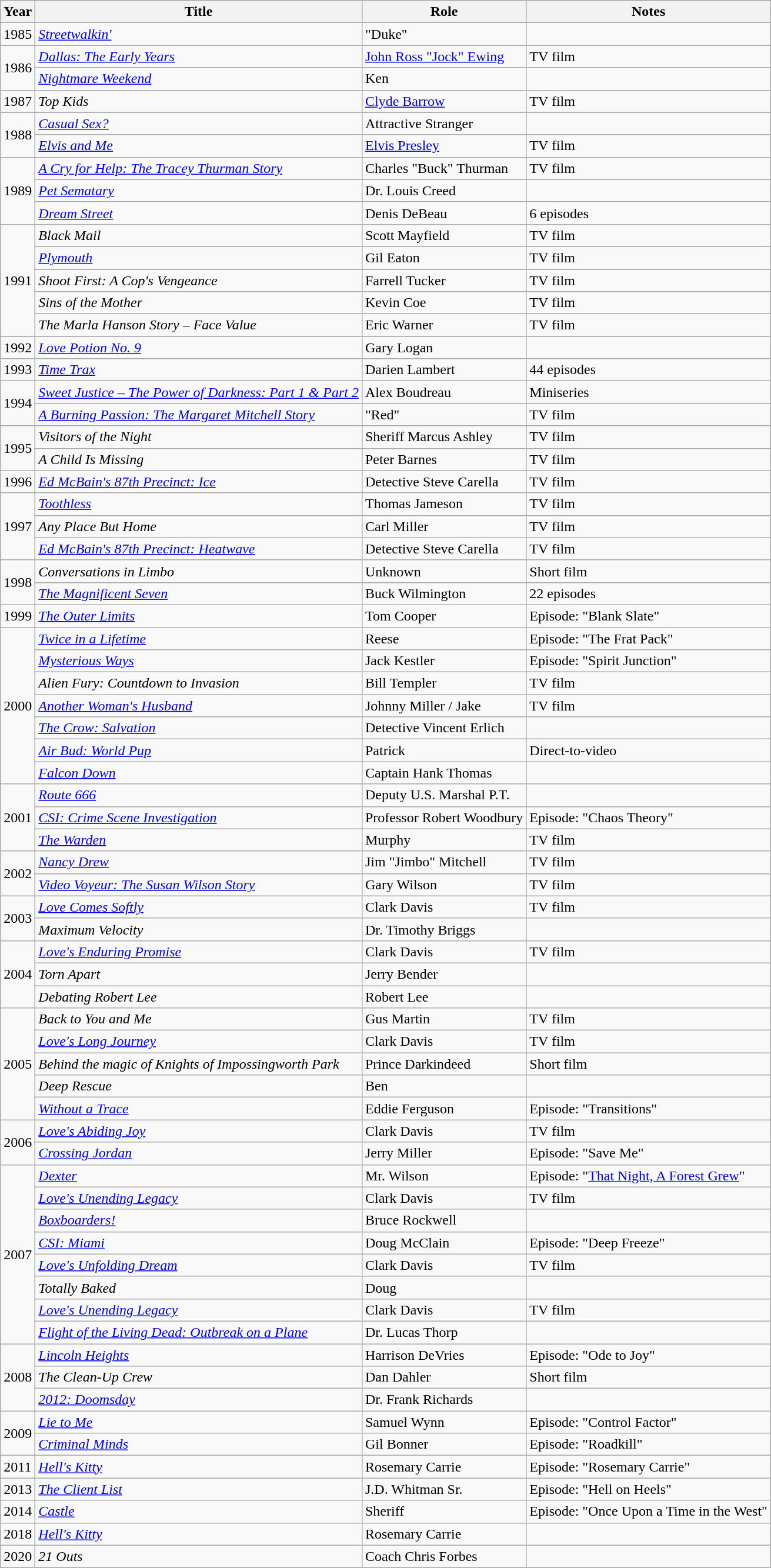<table class="wikitable sortable">
<tr>
<th>Year</th>
<th>Title</th>
<th>Role</th>
<th class="unsortable">Notes</th>
</tr>
<tr>
<td>1985</td>
<td><em><a href='#'>Streetwalkin'</a></em></td>
<td>"Duke"</td>
<td></td>
</tr>
<tr>
<td rowspan=2>1986</td>
<td><em><a href='#'>Dallas: The Early Years</a></em></td>
<td><a href='#'>John Ross "Jock" Ewing</a></td>
<td>TV film</td>
</tr>
<tr>
<td><em><a href='#'>Nightmare Weekend</a></em></td>
<td>Ken</td>
<td></td>
</tr>
<tr>
<td>1987</td>
<td><em>Top Kids</em></td>
<td><a href='#'>Clyde Barrow</a></td>
<td>TV film</td>
</tr>
<tr>
<td rowspan=2>1988</td>
<td><em><a href='#'>Casual Sex?</a></em></td>
<td>Attractive Stranger</td>
<td></td>
</tr>
<tr>
<td><em><a href='#'>Elvis and Me</a></em></td>
<td><a href='#'>Elvis Presley</a></td>
<td>TV film</td>
</tr>
<tr>
<td rowspan=3>1989</td>
<td><em><a href='#'>A Cry for Help: The Tracey Thurman Story</a></em></td>
<td>Charles "Buck" Thurman</td>
<td>TV film</td>
</tr>
<tr>
<td><em><a href='#'>Pet Sematary</a></em></td>
<td>Dr. Louis Creed</td>
<td></td>
</tr>
<tr>
<td><em><a href='#'>Dream Street</a></em></td>
<td>Denis DeBeau</td>
<td>6 episodes</td>
</tr>
<tr>
<td rowspan=5>1991</td>
<td><em>Black Mail</em></td>
<td>Scott Mayfield</td>
<td>TV film</td>
</tr>
<tr>
<td><em><a href='#'>Plymouth</a></em></td>
<td>Gil Eaton</td>
<td>TV film</td>
</tr>
<tr>
<td><em>Shoot First: A Cop's Vengeance</em></td>
<td>Farrell Tucker</td>
<td>TV film</td>
</tr>
<tr>
<td><em>Sins of the Mother</em></td>
<td>Kevin Coe</td>
<td>TV film</td>
</tr>
<tr>
<td><em>The Marla Hanson Story – Face Value</em></td>
<td>Eric Warner</td>
<td>TV film</td>
</tr>
<tr>
<td>1992</td>
<td><em><a href='#'>Love Potion No. 9</a></em></td>
<td>Gary Logan</td>
<td></td>
</tr>
<tr>
<td>1993</td>
<td><em><a href='#'>Time Trax</a></em></td>
<td>Darien Lambert</td>
<td>44 episodes</td>
</tr>
<tr>
<td rowspan=2>1994</td>
<td><em><a href='#'>Sweet Justice – The Power of Darkness: Part 1 & Part 2</a></em></td>
<td>Alex Boudreau</td>
<td>Miniseries</td>
</tr>
<tr>
<td><em><a href='#'>A Burning Passion: The Margaret Mitchell Story</a></em></td>
<td>"Red"</td>
<td>TV film</td>
</tr>
<tr>
<td rowspan=2>1995</td>
<td><em>Visitors of the Night</em></td>
<td>Sheriff Marcus Ashley</td>
<td>TV film</td>
</tr>
<tr>
<td><em>A Child Is Missing</em></td>
<td>Peter Barnes</td>
<td>TV film</td>
</tr>
<tr>
<td>1996</td>
<td><em><a href='#'>Ed McBain's 87th Precinct: Ice</a></em></td>
<td>Detective Steve Carella</td>
<td>TV film</td>
</tr>
<tr>
<td rowspan=3>1997</td>
<td><em><a href='#'>Toothless</a></em></td>
<td>Thomas Jameson</td>
<td>TV film</td>
</tr>
<tr>
<td><em>Any Place But Home</em></td>
<td>Carl Miller</td>
<td>TV film</td>
</tr>
<tr>
<td><em><a href='#'>Ed McBain's 87th Precinct: Heatwave</a></em></td>
<td>Detective Steve Carella</td>
<td>TV film</td>
</tr>
<tr>
<td rowspan=2>1998</td>
<td><em>Conversations in Limbo</em></td>
<td>Unknown</td>
<td>Short film</td>
</tr>
<tr>
<td><em><a href='#'>The Magnificent Seven</a></em></td>
<td>Buck Wilmington</td>
<td>22 episodes</td>
</tr>
<tr>
<td>1999</td>
<td><em><a href='#'>The Outer Limits</a></em></td>
<td>Tom Cooper</td>
<td>Episode: "Blank Slate"</td>
</tr>
<tr>
<td rowspan=7>2000</td>
<td><em><a href='#'>Twice in a Lifetime</a></em></td>
<td>Reese</td>
<td>Episode: "The Frat Pack"</td>
</tr>
<tr>
<td><em><a href='#'>Mysterious Ways</a></em></td>
<td>Jack Kestler</td>
<td>Episode: "Spirit Junction"</td>
</tr>
<tr>
<td><em>Alien Fury: Countdown to Invasion </em></td>
<td>Bill Templer</td>
<td>TV film</td>
</tr>
<tr>
<td><em><a href='#'>Another Woman's Husband</a></em></td>
<td>Johnny Miller / Jake</td>
<td>TV film</td>
</tr>
<tr>
<td><em><a href='#'>The Crow: Salvation</a></em></td>
<td>Detective Vincent Erlich</td>
<td></td>
</tr>
<tr>
<td><em><a href='#'>Air Bud: World Pup</a></em></td>
<td>Patrick</td>
<td>Direct-to-video</td>
</tr>
<tr>
<td><em><a href='#'>Falcon Down</a></em></td>
<td>Captain Hank Thomas</td>
<td></td>
</tr>
<tr>
<td rowspan=3>2001</td>
<td><em><a href='#'>Route 666</a></em></td>
<td>Deputy U.S. Marshal P.T.</td>
<td></td>
</tr>
<tr>
<td><em><a href='#'>CSI: Crime Scene Investigation</a></em></td>
<td>Professor Robert Woodbury</td>
<td>Episode: "Chaos Theory"</td>
</tr>
<tr>
<td><em><a href='#'>The Warden</a></em></td>
<td>Murphy</td>
<td>TV film</td>
</tr>
<tr>
<td rowspan=2>2002</td>
<td><em><a href='#'>Nancy Drew</a></em></td>
<td>Jim "Jimbo" Mitchell</td>
<td>TV film</td>
</tr>
<tr>
<td><em><a href='#'>Video Voyeur: The Susan Wilson Story</a></em></td>
<td>Gary Wilson</td>
<td>TV film</td>
</tr>
<tr>
<td rowspan=2>2003</td>
<td><em><a href='#'>Love Comes Softly</a></em></td>
<td>Clark Davis</td>
<td>TV film</td>
</tr>
<tr>
<td><em>Maximum Velocity</em></td>
<td>Dr. Timothy Briggs</td>
<td></td>
</tr>
<tr>
<td rowspan=3>2004</td>
<td><em><a href='#'>Love's Enduring Promise</a></em></td>
<td>Clark Davis</td>
<td>TV film</td>
</tr>
<tr>
<td><em>Torn Apart</em></td>
<td>Jerry Bender</td>
<td></td>
</tr>
<tr>
<td><em>Debating Robert Lee</em></td>
<td>Robert Lee</td>
<td></td>
</tr>
<tr>
<td rowspan=5>2005</td>
<td><em>Back to You and Me</em></td>
<td>Gus Martin</td>
<td>TV film</td>
</tr>
<tr>
<td><em><a href='#'>Love's Long Journey</a></em></td>
<td>Clark Davis</td>
<td>TV film</td>
</tr>
<tr>
<td><em>Behind the magic of Knights of Impossingworth Park</em></td>
<td>Prince Darkindeed</td>
<td>Short film</td>
</tr>
<tr>
<td><em>Deep Rescue</em></td>
<td>Ben</td>
<td></td>
</tr>
<tr>
<td><em><a href='#'>Without a Trace</a></em></td>
<td>Eddie Ferguson</td>
<td>Episode: "Transitions"</td>
</tr>
<tr>
<td rowspan=2>2006</td>
<td><em><a href='#'>Love's Abiding Joy</a></em></td>
<td>Clark Davis</td>
<td>TV film</td>
</tr>
<tr>
<td><em><a href='#'>Crossing Jordan</a></em></td>
<td>Jerry Miller</td>
<td>Episode: "Save Me"</td>
</tr>
<tr>
<td rowspan=8>2007</td>
<td><em><a href='#'>Dexter</a></em></td>
<td>Mr. Wilson</td>
<td>Episode: "<a href='#'>That Night, A Forest Grew</a>"</td>
</tr>
<tr>
<td><em><a href='#'>Love's Unending Legacy</a></em></td>
<td>Clark Davis</td>
<td>TV film</td>
</tr>
<tr>
<td><em><a href='#'>Boxboarders!</a></em></td>
<td>Bruce Rockwell</td>
<td></td>
</tr>
<tr>
<td><em><a href='#'>CSI: Miami</a></em></td>
<td>Doug McClain</td>
<td>Episode: "Deep Freeze"</td>
</tr>
<tr>
<td><em><a href='#'>Love's Unfolding Dream</a></em></td>
<td>Clark Davis</td>
<td>TV film</td>
</tr>
<tr>
<td><em>Totally Baked</em></td>
<td>Doug</td>
<td></td>
</tr>
<tr>
<td><em><a href='#'>Love's Unending Legacy</a></em></td>
<td>Clark Davis</td>
<td>TV film</td>
</tr>
<tr>
<td><em><a href='#'>Flight of the Living Dead: Outbreak on a Plane</a></em></td>
<td>Dr. Lucas Thorp</td>
<td></td>
</tr>
<tr>
<td rowspan=3>2008</td>
<td><em><a href='#'>Lincoln Heights</a></em></td>
<td>Harrison DeVries</td>
<td>Episode: "Ode to Joy"</td>
</tr>
<tr>
<td><em>The Clean-Up Crew</em></td>
<td>Dan Dahler</td>
<td>Short film</td>
</tr>
<tr>
<td><em><a href='#'>2012: Doomsday</a></em></td>
<td>Dr. Frank Richards</td>
<td></td>
</tr>
<tr>
<td rowspan=2>2009</td>
<td><em><a href='#'>Lie to Me</a></em></td>
<td>Samuel Wynn</td>
<td>Episode: "Control Factor"</td>
</tr>
<tr>
<td><em><a href='#'>Criminal Minds</a></em></td>
<td>Gil Bonner</td>
<td>Episode: "Roadkill"</td>
</tr>
<tr>
<td>2011</td>
<td><em><a href='#'>Hell's Kitty</a></em></td>
<td>Rosemary Carrie</td>
<td>Episode: "Rosemary Carrie"</td>
</tr>
<tr>
<td>2013</td>
<td><em><a href='#'>The Client List</a></em></td>
<td>J.D. Whitman Sr.</td>
<td>Episode: "Hell on Heels"</td>
</tr>
<tr>
<td>2014</td>
<td><em><a href='#'>Castle</a></em></td>
<td>Sheriff</td>
<td>Episode: "Once Upon a Time in the West"</td>
</tr>
<tr>
<td>2018</td>
<td><em><a href='#'>Hell's Kitty</a></em></td>
<td>Rosemary Carrie</td>
<td></td>
</tr>
<tr>
<td>2020</td>
<td><em>21 Outs</em></td>
<td>Coach Chris Forbes</td>
<td></td>
</tr>
<tr>
</tr>
</table>
